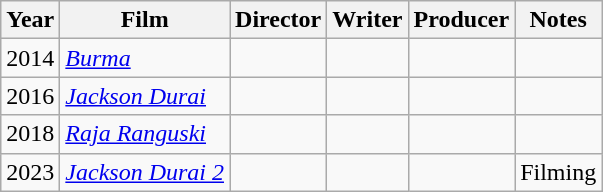<table class="wikitable sortable">
<tr>
<th>Year</th>
<th>Film</th>
<th>Director</th>
<th>Writer</th>
<th>Producer</th>
<th>Notes</th>
</tr>
<tr>
<td>2014</td>
<td><em><a href='#'>Burma</a></em></td>
<td></td>
<td></td>
<td></td>
<td></td>
</tr>
<tr>
<td>2016</td>
<td><em><a href='#'>Jackson Durai</a></em></td>
<td></td>
<td></td>
<td></td>
<td></td>
</tr>
<tr>
<td>2018</td>
<td><em><a href='#'>Raja Ranguski</a></em></td>
<td></td>
<td></td>
<td></td>
<td></td>
</tr>
<tr>
<td>2023</td>
<td><em><a href='#'>Jackson Durai 2</a></em></td>
<td></td>
<td></td>
<td></td>
<td>Filming</td>
</tr>
</table>
